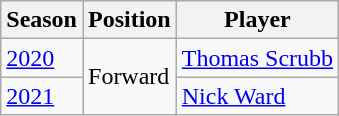<table class="wikitable">
<tr>
<th>Season</th>
<th>Position</th>
<th>Player</th>
</tr>
<tr>
<td><a href='#'>2020</a></td>
<td rowspan="2">Forward</td>
<td><a href='#'>Thomas Scrubb</a></td>
</tr>
<tr>
<td><a href='#'>2021</a></td>
<td><a href='#'>Nick Ward</a></td>
</tr>
</table>
